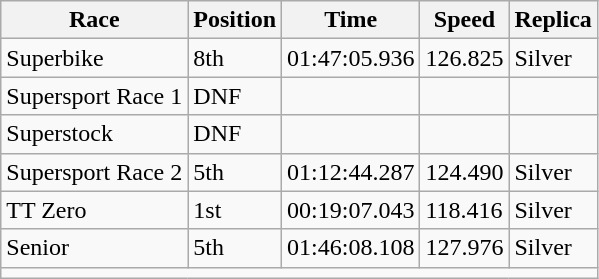<table class="wikitable">
<tr>
<th>Race</th>
<th>Position</th>
<th>Time</th>
<th>Speed</th>
<th>Replica</th>
</tr>
<tr>
<td>Superbike</td>
<td>8th</td>
<td>01:47:05.936</td>
<td>126.825</td>
<td>Silver</td>
</tr>
<tr>
<td>Supersport Race 1</td>
<td>DNF</td>
<td></td>
<td></td>
<td></td>
</tr>
<tr>
<td>Superstock</td>
<td>DNF</td>
<td></td>
<td></td>
<td></td>
</tr>
<tr>
<td>Supersport Race 2</td>
<td>5th</td>
<td>01:12:44.287</td>
<td>124.490</td>
<td>Silver</td>
</tr>
<tr>
<td>TT Zero</td>
<td>1st</td>
<td>00:19:07.043</td>
<td>118.416</td>
<td>Silver</td>
</tr>
<tr>
<td>Senior</td>
<td>5th</td>
<td>01:46:08.108</td>
<td>127.976</td>
<td>Silver</td>
</tr>
<tr>
<td colspan=5></td>
</tr>
</table>
